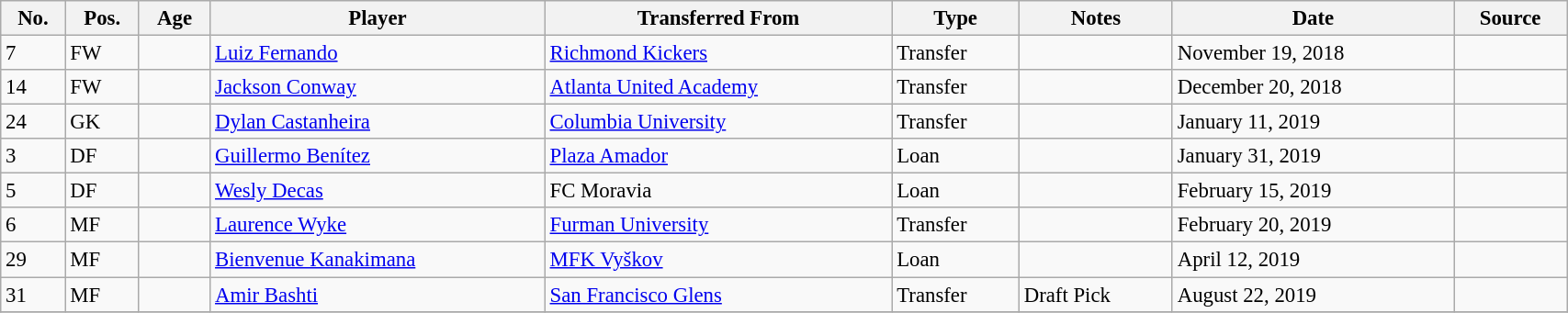<table class="wikitable sortable" style="width:90%; text-align:center; font-size:95%; text-align:left;">
<tr>
<th><strong>No.</strong></th>
<th><strong>Pos.</strong></th>
<th><strong>Age</strong></th>
<th><strong>Player</strong></th>
<th><strong>Transferred From</strong></th>
<th><strong>Type</strong></th>
<th><strong>Notes</strong></th>
<th><strong>Date</strong></th>
<th><strong>Source</strong></th>
</tr>
<tr>
<td>7</td>
<td>FW</td>
<td></td>
<td> <a href='#'>Luiz Fernando</a></td>
<td> <a href='#'>Richmond Kickers</a></td>
<td>Transfer</td>
<td></td>
<td>November 19, 2018</td>
<td></td>
</tr>
<tr>
<td>14</td>
<td>FW</td>
<td></td>
<td> <a href='#'>Jackson Conway</a></td>
<td> <a href='#'>Atlanta United Academy</a></td>
<td>Transfer</td>
<td></td>
<td>December 20, 2018</td>
<td></td>
</tr>
<tr>
<td>24</td>
<td>GK</td>
<td></td>
<td> <a href='#'>Dylan Castanheira</a></td>
<td> <a href='#'>Columbia University</a></td>
<td>Transfer</td>
<td></td>
<td>January 11, 2019</td>
<td></td>
</tr>
<tr>
<td>3</td>
<td>DF</td>
<td></td>
<td> <a href='#'>Guillermo Benítez</a></td>
<td> <a href='#'>Plaza Amador</a></td>
<td>Loan</td>
<td></td>
<td>January 31, 2019</td>
<td></td>
</tr>
<tr>
<td>5</td>
<td>DF</td>
<td></td>
<td> <a href='#'>Wesly Decas</a></td>
<td> FC Moravia</td>
<td>Loan</td>
<td></td>
<td>February 15, 2019</td>
<td></td>
</tr>
<tr>
<td>6</td>
<td>MF</td>
<td></td>
<td> <a href='#'>Laurence Wyke</a></td>
<td> <a href='#'>Furman University</a></td>
<td>Transfer</td>
<td></td>
<td>February 20, 2019</td>
<td></td>
</tr>
<tr>
<td>29</td>
<td>MF</td>
<td></td>
<td> <a href='#'>Bienvenue Kanakimana</a></td>
<td> <a href='#'>MFK Vyškov</a></td>
<td>Loan</td>
<td></td>
<td>April 12, 2019</td>
<td></td>
</tr>
<tr>
<td>31</td>
<td>MF</td>
<td></td>
<td> <a href='#'>Amir Bashti</a></td>
<td> <a href='#'>San Francisco Glens</a></td>
<td>Transfer</td>
<td>Draft Pick</td>
<td>August 22, 2019</td>
<td></td>
</tr>
<tr>
</tr>
</table>
